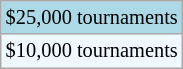<table class="wikitable" style="font-size:85%;">
<tr style="background:lightblue;">
<td>$25,000 tournaments</td>
</tr>
<tr style="background:#f0f8ff;">
<td>$10,000 tournaments</td>
</tr>
</table>
